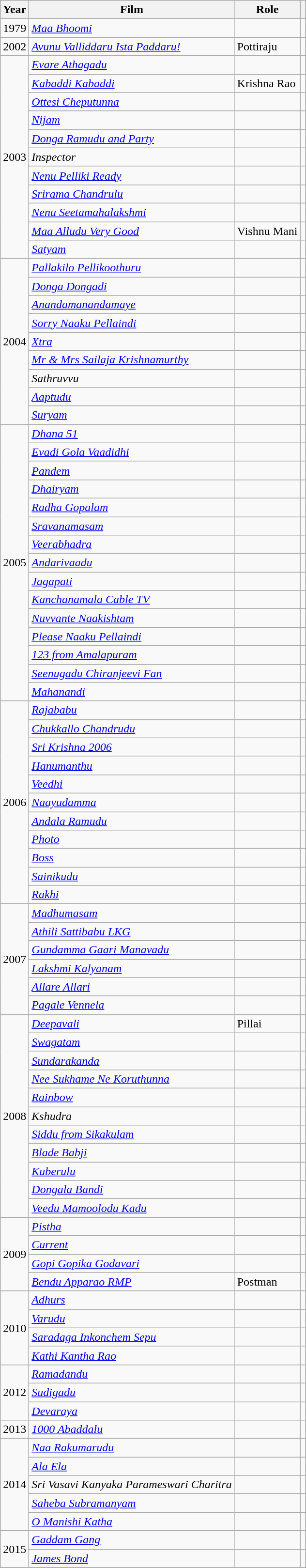<table class="wikitable">
<tr>
<th>Year</th>
<th>Film</th>
<th>Role</th>
<th scope="col" class="unsortable" ></th>
</tr>
<tr>
<td>1979</td>
<td><em><a href='#'>Maa Bhoomi</a></em></td>
<td></td>
<td></td>
</tr>
<tr>
<td>2002</td>
<td><em><a href='#'>Avunu Valliddaru Ista Paddaru!</a></em></td>
<td>Pottiraju</td>
<td></td>
</tr>
<tr>
<td rowspan="11">2003</td>
<td><em><a href='#'>Evare Athagadu</a></em></td>
<td></td>
<td></td>
</tr>
<tr>
<td><a href='#'><em>Kabaddi Kabaddi</em></a></td>
<td>Krishna Rao</td>
<td></td>
</tr>
<tr>
<td><em><a href='#'>Ottesi Cheputunna</a></em></td>
<td></td>
<td></td>
</tr>
<tr>
<td><em><a href='#'>Nijam</a></em></td>
<td></td>
<td></td>
</tr>
<tr>
<td><em><a href='#'>Donga Ramudu and Party</a></em></td>
<td></td>
<td></td>
</tr>
<tr>
<td><em>Inspector</em></td>
<td></td>
<td></td>
</tr>
<tr>
<td><em><a href='#'>Nenu Pelliki Ready</a></em></td>
<td></td>
<td></td>
</tr>
<tr>
<td><em><a href='#'>Srirama Chandrulu</a></em></td>
<td></td>
<td></td>
</tr>
<tr>
<td><em><a href='#'>Nenu Seetamahalakshmi</a></em></td>
<td></td>
<td></td>
</tr>
<tr>
<td><em><a href='#'>Maa Alludu Very Good</a></em></td>
<td>Vishnu Mani</td>
<td></td>
</tr>
<tr>
<td><a href='#'><em>Satyam</em></a></td>
<td></td>
<td></td>
</tr>
<tr>
<td rowspan="9">2004</td>
<td><em><a href='#'>Pallakilo Pellikoothuru</a></em></td>
<td></td>
<td></td>
</tr>
<tr>
<td><em><a href='#'>Donga Dongadi</a></em></td>
<td></td>
<td></td>
</tr>
<tr>
<td><em><a href='#'>Anandamanandamaye</a></em></td>
<td></td>
<td></td>
</tr>
<tr>
<td><em><a href='#'>Sorry Naaku Pellaindi</a></em></td>
<td></td>
<td></td>
</tr>
<tr>
<td><em><a href='#'>Xtra</a></em></td>
<td></td>
<td></td>
</tr>
<tr>
<td><em><a href='#'>Mr & Mrs Sailaja Krishnamurthy</a></em></td>
<td></td>
<td></td>
</tr>
<tr>
<td><em>Sathruvvu</em></td>
<td></td>
<td></td>
</tr>
<tr>
<td><em><a href='#'>Aaptudu</a></em></td>
<td></td>
<td></td>
</tr>
<tr>
<td><em><a href='#'>Suryam</a></em></td>
<td></td>
<td></td>
</tr>
<tr>
<td rowspan="15">2005</td>
<td><em><a href='#'>Dhana 51</a></em></td>
<td></td>
<td></td>
</tr>
<tr>
<td><em><a href='#'>Evadi Gola Vaadidhi</a></em></td>
<td></td>
<td></td>
</tr>
<tr>
<td><em><a href='#'>Pandem</a></em></td>
<td></td>
<td></td>
</tr>
<tr>
<td><a href='#'><em>Dhairyam</em></a></td>
<td></td>
<td></td>
</tr>
<tr>
<td><em><a href='#'>Radha Gopalam</a></em></td>
<td></td>
<td></td>
</tr>
<tr>
<td><em><a href='#'>Sravanamasam</a></em></td>
<td></td>
<td></td>
</tr>
<tr>
<td><em><a href='#'>Veerabhadra</a></em></td>
<td></td>
<td></td>
</tr>
<tr>
<td><em><a href='#'>Andarivaadu</a></em></td>
<td></td>
<td></td>
</tr>
<tr>
<td><em><a href='#'>Jagapati</a></em></td>
<td></td>
<td></td>
</tr>
<tr>
<td><em><a href='#'>Kanchanamala Cable TV</a></em></td>
<td></td>
<td></td>
</tr>
<tr>
<td><em><a href='#'>Nuvvante Naakishtam</a></em></td>
<td></td>
<td></td>
</tr>
<tr>
<td><em><a href='#'>Please Naaku Pellaindi</a></em></td>
<td></td>
<td></td>
</tr>
<tr>
<td><em><a href='#'>123 from Amalapuram</a></em></td>
<td></td>
<td></td>
</tr>
<tr>
<td><em><a href='#'>Seenugadu Chiranjeevi Fan</a></em></td>
<td></td>
<td></td>
</tr>
<tr>
<td><a href='#'><em>Mahanandi</em></a></td>
<td></td>
<td></td>
</tr>
<tr>
<td rowspan="11">2006</td>
<td><em><a href='#'>Rajababu</a></em></td>
<td></td>
<td></td>
</tr>
<tr>
<td><em><a href='#'>Chukkallo Chandrudu</a></em></td>
<td></td>
<td></td>
</tr>
<tr>
<td><em><a href='#'>Sri Krishna 2006</a></em></td>
<td></td>
<td></td>
</tr>
<tr>
<td><a href='#'><em>Hanumanthu</em></a></td>
<td></td>
<td></td>
</tr>
<tr>
<td><em><a href='#'>Veedhi</a></em></td>
<td></td>
<td></td>
</tr>
<tr>
<td><em><a href='#'>Naayudamma</a></em></td>
<td></td>
<td></td>
</tr>
<tr>
<td><a href='#'><em>Andala Ramudu</em></a></td>
<td></td>
<td></td>
</tr>
<tr>
<td><a href='#'><em>Photo</em></a></td>
<td></td>
<td></td>
</tr>
<tr>
<td><a href='#'><em>Boss</em></a></td>
<td></td>
<td></td>
</tr>
<tr>
<td><em><a href='#'>Sainikudu</a></em></td>
<td></td>
<td></td>
</tr>
<tr>
<td><a href='#'><em>Rakhi</em></a></td>
<td></td>
<td></td>
</tr>
<tr>
<td rowspan="6">2007</td>
<td><em><a href='#'>Madhumasam</a></em></td>
<td></td>
<td></td>
</tr>
<tr>
<td><em><a href='#'>Athili Sattibabu LKG</a></em></td>
<td></td>
<td></td>
</tr>
<tr>
<td><em><a href='#'>Gundamma Gaari Manavadu</a></em></td>
<td></td>
<td></td>
</tr>
<tr>
<td><em><a href='#'>Lakshmi Kalyanam</a></em></td>
<td></td>
<td></td>
</tr>
<tr>
<td><em><a href='#'>Allare Allari</a></em></td>
<td></td>
<td></td>
</tr>
<tr>
<td><em><a href='#'>Pagale Vennela</a></em></td>
<td></td>
<td></td>
</tr>
<tr>
<td rowspan="11">2008</td>
<td><em><a href='#'>Deepavali</a></em></td>
<td>Pillai</td>
<td></td>
</tr>
<tr>
<td><em><a href='#'>Swagatam</a></em></td>
<td></td>
<td></td>
</tr>
<tr>
<td><em><a href='#'>Sundarakanda</a></em></td>
<td></td>
<td></td>
</tr>
<tr>
<td><em><a href='#'>Nee Sukhame Ne Koruthunna</a></em></td>
<td></td>
<td></td>
</tr>
<tr>
<td><em><a href='#'>Rainbow</a></em></td>
<td></td>
<td></td>
</tr>
<tr>
<td><em>Kshudra</em></td>
<td></td>
<td></td>
</tr>
<tr>
<td><em><a href='#'>Siddu from Sikakulam</a></em></td>
<td></td>
<td></td>
</tr>
<tr>
<td><em><a href='#'>Blade Babji</a></em></td>
<td></td>
<td></td>
</tr>
<tr>
<td><em><a href='#'>Kuberulu</a></em></td>
<td></td>
<td></td>
</tr>
<tr>
<td><em><a href='#'>Dongala Bandi</a></em></td>
<td></td>
<td></td>
</tr>
<tr>
<td><em><a href='#'>Veedu Mamoolodu Kadu</a></em></td>
<td></td>
<td></td>
</tr>
<tr>
<td rowspan="4">2009</td>
<td><a href='#'><em>Pistha</em></a></td>
<td></td>
<td></td>
</tr>
<tr>
<td><a href='#'><em>Current</em></a></td>
<td></td>
<td></td>
</tr>
<tr>
<td><em><a href='#'>Gopi Gopika Godavari</a></em></td>
<td></td>
<td></td>
</tr>
<tr>
<td><em><a href='#'>Bendu Apparao RMP</a></em></td>
<td>Postman</td>
<td></td>
</tr>
<tr>
<td rowspan="4">2010</td>
<td><em><a href='#'>Adhurs</a></em></td>
<td></td>
<td></td>
</tr>
<tr>
<td><em><a href='#'>Varudu</a></em></td>
<td></td>
<td></td>
</tr>
<tr>
<td><em><a href='#'>Saradaga Inkonchem Sepu</a></em></td>
<td></td>
<td></td>
</tr>
<tr>
<td><em><a href='#'>Kathi Kantha Rao</a></em></td>
<td></td>
<td></td>
</tr>
<tr>
<td rowspan="3">2012</td>
<td><em><a href='#'>Ramadandu</a></em></td>
<td></td>
<td></td>
</tr>
<tr>
<td><em><a href='#'>Sudigadu</a></em></td>
<td></td>
<td></td>
</tr>
<tr>
<td><em><a href='#'>Devaraya</a></em></td>
<td></td>
<td></td>
</tr>
<tr>
<td>2013</td>
<td><em><a href='#'>1000 Abaddalu</a></em></td>
<td></td>
<td></td>
</tr>
<tr>
<td rowspan="5">2014</td>
<td><em><a href='#'>Naa Rakumarudu</a></em></td>
<td></td>
<td></td>
</tr>
<tr>
<td><em><a href='#'>Ala Ela</a></em></td>
<td></td>
<td></td>
</tr>
<tr>
<td><em>Sri Vasavi Kanyaka Parameswari Charitra</em></td>
<td></td>
<td></td>
</tr>
<tr>
<td><em><a href='#'>Saheba Subramanyam</a></em></td>
<td></td>
<td></td>
</tr>
<tr>
<td><em><a href='#'>O Manishi Katha</a></em></td>
<td></td>
<td></td>
</tr>
<tr>
<td rowspan="2">2015</td>
<td><em><a href='#'>Gaddam Gang</a></em></td>
<td></td>
<td></td>
</tr>
<tr>
<td><a href='#'><em>James Bond</em></a></td>
<td></td>
<td></td>
</tr>
<tr>
</tr>
</table>
